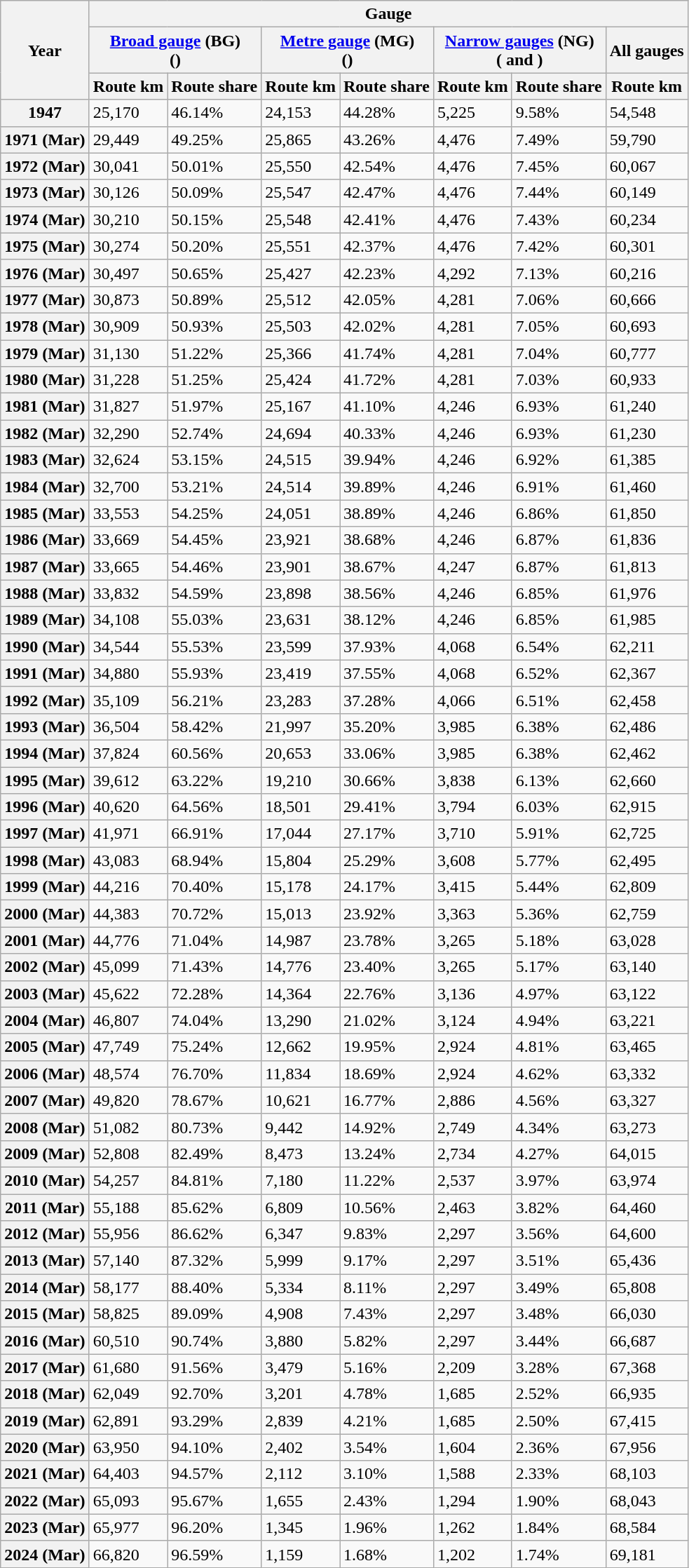<table class="wikitable">
<tr>
<th rowspan="3">Year</th>
<th colspan="7">Gauge</th>
</tr>
<tr>
<th colspan="2"><a href='#'>Broad gauge</a> (BG)<br>()</th>
<th colspan="2"><a href='#'>Metre gauge</a> (MG)<br>()</th>
<th colspan="2"><a href='#'>Narrow gauges</a> (NG)<br>( and )</th>
<th>All gauges</th>
</tr>
<tr>
<th>Route km</th>
<th>Route share</th>
<th>Route km</th>
<th>Route share</th>
<th>Route km</th>
<th>Route share</th>
<th>Route km</th>
</tr>
<tr>
<th>1947</th>
<td>25,170</td>
<td>46.14%</td>
<td>24,153</td>
<td>44.28%</td>
<td>5,225</td>
<td>9.58%</td>
<td>54,548</td>
</tr>
<tr>
<th>1971 (Mar)</th>
<td>29,449</td>
<td>49.25%</td>
<td>25,865</td>
<td>43.26%</td>
<td>4,476</td>
<td>7.49%</td>
<td>59,790</td>
</tr>
<tr>
<th>1972 (Mar)</th>
<td>30,041</td>
<td>50.01%</td>
<td>25,550</td>
<td>42.54%</td>
<td>4,476</td>
<td>7.45%</td>
<td>60,067</td>
</tr>
<tr>
<th>1973 (Mar)</th>
<td>30,126</td>
<td>50.09%</td>
<td>25,547</td>
<td>42.47%</td>
<td>4,476</td>
<td>7.44%</td>
<td>60,149</td>
</tr>
<tr>
<th>1974 (Mar)</th>
<td>30,210</td>
<td>50.15%</td>
<td>25,548</td>
<td>42.41%</td>
<td>4,476</td>
<td>7.43%</td>
<td>60,234</td>
</tr>
<tr>
<th>1975 (Mar)</th>
<td>30,274</td>
<td>50.20%</td>
<td>25,551</td>
<td>42.37%</td>
<td>4,476</td>
<td>7.42%</td>
<td>60,301</td>
</tr>
<tr>
<th>1976 (Mar)</th>
<td>30,497</td>
<td>50.65%</td>
<td>25,427</td>
<td>42.23%</td>
<td>4,292</td>
<td>7.13%</td>
<td>60,216</td>
</tr>
<tr>
<th>1977 (Mar)</th>
<td>30,873</td>
<td>50.89%</td>
<td>25,512</td>
<td>42.05%</td>
<td>4,281</td>
<td>7.06%</td>
<td>60,666</td>
</tr>
<tr>
<th>1978 (Mar)</th>
<td>30,909</td>
<td>50.93%</td>
<td>25,503</td>
<td>42.02%</td>
<td>4,281</td>
<td>7.05%</td>
<td>60,693</td>
</tr>
<tr>
<th>1979 (Mar)</th>
<td>31,130</td>
<td>51.22%</td>
<td>25,366</td>
<td>41.74%</td>
<td>4,281</td>
<td>7.04%</td>
<td>60,777</td>
</tr>
<tr>
<th>1980 (Mar)</th>
<td>31,228</td>
<td>51.25%</td>
<td>25,424</td>
<td>41.72%</td>
<td>4,281</td>
<td>7.03%</td>
<td>60,933</td>
</tr>
<tr>
<th>1981 (Mar)</th>
<td>31,827</td>
<td>51.97%</td>
<td>25,167</td>
<td>41.10%</td>
<td>4,246</td>
<td>6.93%</td>
<td>61,240</td>
</tr>
<tr>
<th>1982 (Mar)</th>
<td>32,290</td>
<td>52.74%</td>
<td>24,694</td>
<td>40.33%</td>
<td>4,246</td>
<td>6.93%</td>
<td>61,230</td>
</tr>
<tr>
<th>1983 (Mar)</th>
<td>32,624</td>
<td>53.15%</td>
<td>24,515</td>
<td>39.94%</td>
<td>4,246</td>
<td>6.92%</td>
<td>61,385</td>
</tr>
<tr>
<th>1984 (Mar)</th>
<td>32,700</td>
<td>53.21%</td>
<td>24,514</td>
<td>39.89%</td>
<td>4,246</td>
<td>6.91%</td>
<td>61,460</td>
</tr>
<tr>
<th>1985 (Mar)</th>
<td>33,553</td>
<td>54.25%</td>
<td>24,051</td>
<td>38.89%</td>
<td>4,246</td>
<td>6.86%</td>
<td>61,850</td>
</tr>
<tr>
<th>1986 (Mar)</th>
<td>33,669</td>
<td>54.45%</td>
<td>23,921</td>
<td>38.68%</td>
<td>4,246</td>
<td>6.87%</td>
<td>61,836</td>
</tr>
<tr>
<th>1987 (Mar)</th>
<td>33,665</td>
<td>54.46%</td>
<td>23,901</td>
<td>38.67%</td>
<td>4,247</td>
<td>6.87%</td>
<td>61,813</td>
</tr>
<tr>
<th>1988 (Mar)</th>
<td>33,832</td>
<td>54.59%</td>
<td>23,898</td>
<td>38.56%</td>
<td>4,246</td>
<td>6.85%</td>
<td>61,976</td>
</tr>
<tr>
<th>1989 (Mar)</th>
<td>34,108</td>
<td>55.03%</td>
<td>23,631</td>
<td>38.12%</td>
<td>4,246</td>
<td>6.85%</td>
<td>61,985</td>
</tr>
<tr>
<th>1990 (Mar)</th>
<td>34,544</td>
<td>55.53%</td>
<td>23,599</td>
<td>37.93%</td>
<td>4,068</td>
<td>6.54%</td>
<td>62,211</td>
</tr>
<tr>
<th>1991 (Mar)</th>
<td>34,880</td>
<td>55.93%</td>
<td>23,419</td>
<td>37.55%</td>
<td>4,068</td>
<td>6.52%</td>
<td>62,367</td>
</tr>
<tr>
<th>1992 (Mar)</th>
<td>35,109</td>
<td>56.21%</td>
<td>23,283</td>
<td>37.28%</td>
<td>4,066</td>
<td>6.51%</td>
<td>62,458</td>
</tr>
<tr>
<th>1993 (Mar)</th>
<td>36,504</td>
<td>58.42%</td>
<td>21,997</td>
<td>35.20%</td>
<td>3,985</td>
<td>6.38%</td>
<td>62,486</td>
</tr>
<tr>
<th>1994 (Mar)</th>
<td>37,824</td>
<td>60.56%</td>
<td>20,653</td>
<td>33.06%</td>
<td>3,985</td>
<td>6.38%</td>
<td>62,462</td>
</tr>
<tr>
<th>1995 (Mar)</th>
<td>39,612</td>
<td>63.22%</td>
<td>19,210</td>
<td>30.66%</td>
<td>3,838</td>
<td>6.13%</td>
<td>62,660</td>
</tr>
<tr>
<th>1996 (Mar)</th>
<td>40,620</td>
<td>64.56%</td>
<td>18,501</td>
<td>29.41%</td>
<td>3,794</td>
<td>6.03%</td>
<td>62,915</td>
</tr>
<tr>
<th>1997 (Mar)</th>
<td>41,971</td>
<td>66.91%</td>
<td>17,044</td>
<td>27.17%</td>
<td>3,710</td>
<td>5.91%</td>
<td>62,725</td>
</tr>
<tr>
<th>1998 (Mar)</th>
<td>43,083</td>
<td>68.94%</td>
<td>15,804</td>
<td>25.29%</td>
<td>3,608</td>
<td>5.77%</td>
<td>62,495</td>
</tr>
<tr>
<th>1999 (Mar)</th>
<td>44,216</td>
<td>70.40%</td>
<td>15,178</td>
<td>24.17%</td>
<td>3,415</td>
<td>5.44%</td>
<td>62,809</td>
</tr>
<tr>
<th>2000 (Mar)</th>
<td>44,383</td>
<td>70.72%</td>
<td>15,013</td>
<td>23.92%</td>
<td>3,363</td>
<td>5.36%</td>
<td>62,759</td>
</tr>
<tr>
<th>2001 (Mar)</th>
<td>44,776</td>
<td>71.04%</td>
<td>14,987</td>
<td>23.78%</td>
<td>3,265</td>
<td>5.18%</td>
<td>63,028</td>
</tr>
<tr>
<th>2002 (Mar)</th>
<td>45,099</td>
<td>71.43%</td>
<td>14,776</td>
<td>23.40%</td>
<td>3,265</td>
<td>5.17%</td>
<td>63,140</td>
</tr>
<tr>
<th>2003 (Mar)</th>
<td>45,622</td>
<td>72.28%</td>
<td>14,364</td>
<td>22.76%</td>
<td>3,136</td>
<td>4.97%</td>
<td>63,122</td>
</tr>
<tr>
<th>2004 (Mar)</th>
<td>46,807</td>
<td>74.04%</td>
<td>13,290</td>
<td>21.02%</td>
<td>3,124</td>
<td>4.94%</td>
<td>63,221</td>
</tr>
<tr>
<th>2005 (Mar)</th>
<td>47,749</td>
<td>75.24%</td>
<td>12,662</td>
<td>19.95%</td>
<td>2,924</td>
<td>4.81%</td>
<td>63,465</td>
</tr>
<tr>
<th>2006 (Mar)</th>
<td>48,574</td>
<td>76.70%</td>
<td>11,834</td>
<td>18.69%</td>
<td>2,924</td>
<td>4.62%</td>
<td>63,332</td>
</tr>
<tr>
<th>2007 (Mar)</th>
<td>49,820</td>
<td>78.67%</td>
<td>10,621</td>
<td>16.77%</td>
<td>2,886</td>
<td>4.56%</td>
<td>63,327</td>
</tr>
<tr>
<th>2008 (Mar)</th>
<td>51,082</td>
<td>80.73%</td>
<td>9,442</td>
<td>14.92%</td>
<td>2,749</td>
<td>4.34%</td>
<td>63,273</td>
</tr>
<tr>
<th>2009 (Mar)</th>
<td>52,808</td>
<td>82.49%</td>
<td>8,473</td>
<td>13.24%</td>
<td>2,734</td>
<td>4.27%</td>
<td>64,015</td>
</tr>
<tr>
<th>2010 (Mar)</th>
<td>54,257</td>
<td>84.81%</td>
<td>7,180</td>
<td>11.22%</td>
<td>2,537</td>
<td>3.97%</td>
<td>63,974</td>
</tr>
<tr>
<th>2011 (Mar)</th>
<td>55,188</td>
<td>85.62%</td>
<td>6,809</td>
<td>10.56%</td>
<td>2,463</td>
<td>3.82%</td>
<td>64,460</td>
</tr>
<tr>
<th>2012 (Mar)</th>
<td>55,956</td>
<td>86.62%</td>
<td>6,347</td>
<td>9.83%</td>
<td>2,297</td>
<td>3.56%</td>
<td>64,600</td>
</tr>
<tr>
<th>2013 (Mar)</th>
<td>57,140</td>
<td>87.32%</td>
<td>5,999</td>
<td>9.17%</td>
<td>2,297</td>
<td>3.51%</td>
<td>65,436</td>
</tr>
<tr>
<th>2014 (Mar)</th>
<td>58,177</td>
<td>88.40%</td>
<td>5,334</td>
<td>8.11%</td>
<td>2,297</td>
<td>3.49%</td>
<td>65,808</td>
</tr>
<tr>
<th>2015 (Mar)</th>
<td>58,825</td>
<td>89.09%</td>
<td>4,908</td>
<td>7.43%</td>
<td>2,297</td>
<td>3.48%</td>
<td>66,030</td>
</tr>
<tr>
<th>2016 (Mar)</th>
<td>60,510</td>
<td>90.74%</td>
<td>3,880</td>
<td>5.82%</td>
<td>2,297</td>
<td>3.44%</td>
<td>66,687</td>
</tr>
<tr>
<th>2017 (Mar)</th>
<td>61,680</td>
<td>91.56%</td>
<td>3,479</td>
<td>5.16%</td>
<td>2,209</td>
<td>3.28%</td>
<td>67,368</td>
</tr>
<tr>
<th>2018 (Mar)</th>
<td>62,049</td>
<td>92.70%</td>
<td>3,201</td>
<td>4.78%</td>
<td>1,685</td>
<td>2.52%</td>
<td>66,935</td>
</tr>
<tr>
<th>2019 (Mar)</th>
<td>62,891</td>
<td>93.29%</td>
<td>2,839</td>
<td>4.21%</td>
<td>1,685</td>
<td>2.50%</td>
<td>67,415</td>
</tr>
<tr>
<th>2020 (Mar)</th>
<td>63,950</td>
<td>94.10%</td>
<td>2,402</td>
<td>3.54%</td>
<td>1,604</td>
<td>2.36%</td>
<td>67,956</td>
</tr>
<tr>
<th>2021 (Mar)</th>
<td>64,403</td>
<td>94.57%</td>
<td>2,112</td>
<td>3.10%</td>
<td>1,588</td>
<td>2.33%</td>
<td>68,103</td>
</tr>
<tr>
<th>2022 (Mar)</th>
<td>65,093</td>
<td>95.67%</td>
<td>1,655</td>
<td>2.43%</td>
<td>1,294</td>
<td>1.90%</td>
<td>68,043</td>
</tr>
<tr>
<th>2023 (Mar)</th>
<td>65,977</td>
<td>96.20%</td>
<td>1,345</td>
<td>1.96%</td>
<td>1,262</td>
<td>1.84%</td>
<td>68,584</td>
</tr>
<tr>
<th>2024 (Mar)</th>
<td>66,820</td>
<td>96.59%</td>
<td>1,159</td>
<td>1.68%</td>
<td>1,202</td>
<td>1.74%</td>
<td>69,181</td>
</tr>
</table>
